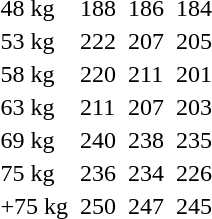<table>
<tr>
<td>48 kg</td>
<td></td>
<td>188</td>
<td></td>
<td>186</td>
<td></td>
<td>184</td>
</tr>
<tr>
<td>53 kg</td>
<td></td>
<td>222</td>
<td></td>
<td>207</td>
<td></td>
<td>205</td>
</tr>
<tr>
<td>58 kg</td>
<td></td>
<td>220</td>
<td></td>
<td>211</td>
<td></td>
<td>201</td>
</tr>
<tr>
<td>63 kg</td>
<td></td>
<td>211</td>
<td></td>
<td>207</td>
<td></td>
<td>203</td>
</tr>
<tr>
<td>69 kg</td>
<td></td>
<td>240</td>
<td></td>
<td>238</td>
<td></td>
<td>235</td>
</tr>
<tr>
<td>75 kg</td>
<td></td>
<td>236</td>
<td></td>
<td>234</td>
<td></td>
<td>226</td>
</tr>
<tr>
<td>+75 kg</td>
<td></td>
<td>250</td>
<td></td>
<td>247</td>
<td></td>
<td>245</td>
</tr>
</table>
